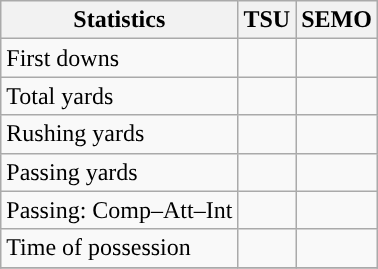<table class="wikitable" style="float: left;">
<tr>
<th>Statistics</th>
<th>TSU</th>
<th>SEMO</th>
</tr>
<tr>
<td>First downs</td>
<td></td>
<td></td>
</tr>
<tr>
<td>Total yards</td>
<td></td>
<td></td>
</tr>
<tr>
<td>Rushing yards</td>
<td></td>
<td></td>
</tr>
<tr>
<td>Passing yards</td>
<td></td>
<td></td>
</tr>
<tr>
<td>Passing: Comp–Att–Int</td>
<td></td>
<td></td>
</tr>
<tr>
<td>Time of possession</td>
<td></td>
<td></td>
</tr>
<tr>
</tr>
</table>
